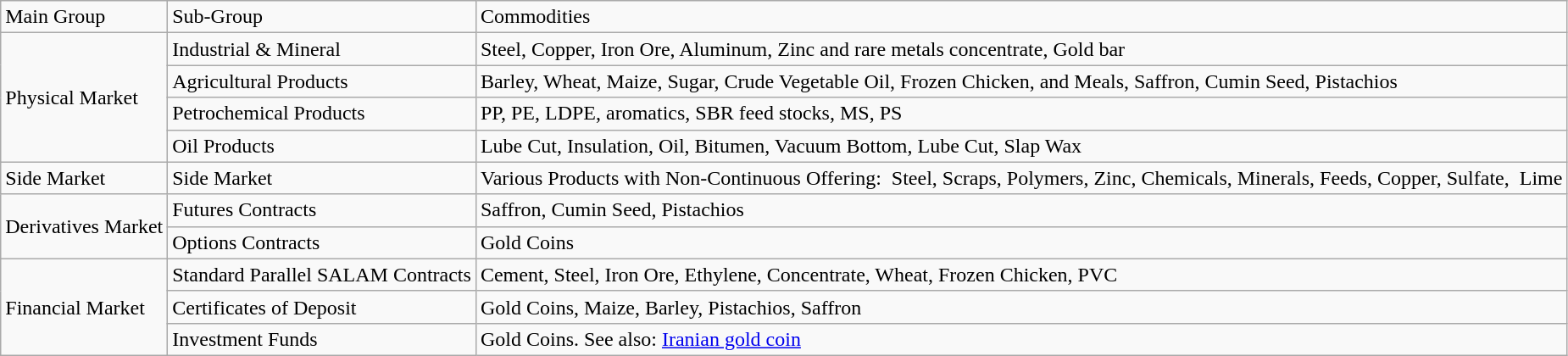<table class="wikitable">
<tr>
<td>Main Group</td>
<td>Sub-Group</td>
<td>Commodities</td>
</tr>
<tr>
<td rowspan="4">Physical Market</td>
<td>Industrial & Mineral</td>
<td>Steel, Copper, Iron Ore, Aluminum, Zinc and rare  metals concentrate, Gold bar</td>
</tr>
<tr>
<td>Agricultural Products</td>
<td>Barley, Wheat, Maize, Sugar, Crude Vegetable Oil,  Frozen Chicken, and Meals,  Saffron,  Cumin Seed,  Pistachios</td>
</tr>
<tr>
<td>Petrochemical Products</td>
<td>PP, PE, LDPE, aromatics, SBR feed stocks, MS, PS</td>
</tr>
<tr>
<td>Oil Products</td>
<td>Lube Cut, Insulation, Oil, Bitumen, Vacuum Bottom,  Lube Cut, Slap Wax</td>
</tr>
<tr>
<td>Side Market</td>
<td>Side Market</td>
<td>Various Products with Non-Continuous Offering:  Steel, Scraps, Polymers, Zinc, Chemicals,  Minerals, Feeds, Copper, Sulfate,  Lime</td>
</tr>
<tr>
<td rowspan="2">Derivatives Market</td>
<td>Futures Contracts</td>
<td>Saffron, Cumin Seed,  Pistachios</td>
</tr>
<tr>
<td>Options Contracts</td>
<td>Gold Coins</td>
</tr>
<tr>
<td rowspan="3">Financial Market</td>
<td>Standard Parallel SALAM Contracts</td>
<td>Cement, Steel, Iron Ore, Ethylene, Concentrate,  Wheat, Frozen Chicken, PVC</td>
</tr>
<tr>
<td>Certificates of Deposit</td>
<td>Gold Coins, Maize, Barley, Pistachios, Saffron</td>
</tr>
<tr>
<td>Investment Funds</td>
<td>Gold Coins. See also: <a href='#'>Iranian gold coin</a></td>
</tr>
</table>
